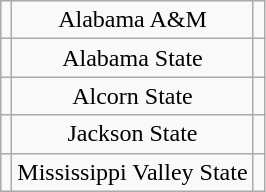<table class="wikitable" style="display: inline-table;">
<tr align="center">
<td></td>
<td>Alabama A&M</td>
<td></td>
</tr>
<tr align="center">
<td></td>
<td>Alabama State</td>
<td></td>
</tr>
<tr align="center">
<td></td>
<td>Alcorn State</td>
<td></td>
</tr>
<tr align="center">
<td></td>
<td>Jackson State</td>
<td></td>
</tr>
<tr align="center">
<td></td>
<td>Mississippi Valley State</td>
<td></td>
</tr>
</table>
